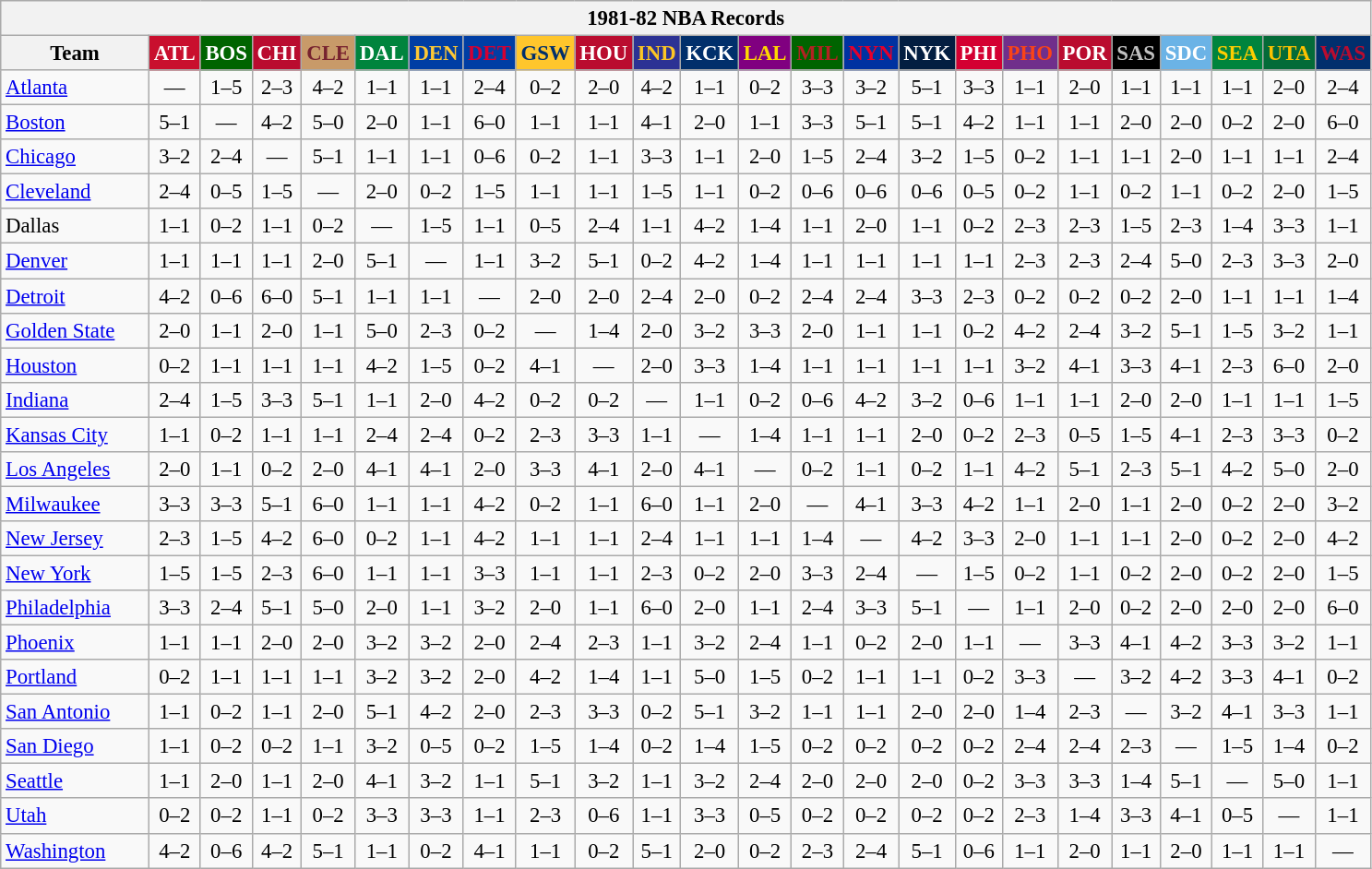<table class="wikitable" style="font-size:95%; text-align:center;">
<tr>
<th colspan=24>1981-82 NBA Records</th>
</tr>
<tr>
<th width=100>Team</th>
<th style="background:#C90F2E;color:#FFFFFF;width=35">ATL</th>
<th style="background:#006400;color:#FFFFFF;width=35">BOS</th>
<th style="background:#BA0C2F;color:#FFFFFF;width=35">CHI</th>
<th style="background:#C89A69;color:#77222F;width=35">CLE</th>
<th style="background:#00843D;color:#FFFFFF;width=35">DAL</th>
<th style="background:#003EA4;color:#FDC835;width=35">DEN</th>
<th style="background:#003EA4;color:#D50032;width=35">DET</th>
<th style="background:#FFC62C;color:#012F6B;width=35">GSW</th>
<th style="background:#BA0C2F;color:#FFFFFF;width=35">HOU</th>
<th style="background:#2C3294;color:#FCC624;width=35">IND</th>
<th style="background:#012F6B;color:#FFFFFF;width=35">KCK</th>
<th style="background:#800080;color:#FFD700;width=35">LAL</th>
<th style="background:#006400;color:#B22222;width=35">MIL</th>
<th style="background:#0032A1;color:#E5002B;width=35">NYN</th>
<th style="background:#031E41;color:#FFFFFF;width=35">NYK</th>
<th style="background:#D40032;color:#FFFFFF;width=35">PHI</th>
<th style="background:#702F8B;color:#FA4417;width=35">PHO</th>
<th style="background:#BA0C2F;color:#FFFFFF;width=35">POR</th>
<th style="background:#000000;color:#C0C0C0;width=35">SAS</th>
<th style="background:#6BB3E6;color:#FFFFFF;width=35">SDC</th>
<th style="background:#00843D;color:#FFCD01;width=35">SEA</th>
<th style="background:#046B38;color:#FCC200;width=35">UTA</th>
<th style="background:#012F6D;color:#BA0C2F;width=35">WAS</th>
</tr>
<tr>
<td style="text-align:left;"><a href='#'>Atlanta</a></td>
<td>—</td>
<td>1–5</td>
<td>2–3</td>
<td>4–2</td>
<td>1–1</td>
<td>1–1</td>
<td>2–4</td>
<td>0–2</td>
<td>2–0</td>
<td>4–2</td>
<td>1–1</td>
<td>0–2</td>
<td>3–3</td>
<td>3–2</td>
<td>5–1</td>
<td>3–3</td>
<td>1–1</td>
<td>2–0</td>
<td>1–1</td>
<td>1–1</td>
<td>1–1</td>
<td>2–0</td>
<td>2–4</td>
</tr>
<tr>
<td style="text-align:left;"><a href='#'>Boston</a></td>
<td>5–1</td>
<td>—</td>
<td>4–2</td>
<td>5–0</td>
<td>2–0</td>
<td>1–1</td>
<td>6–0</td>
<td>1–1</td>
<td>1–1</td>
<td>4–1</td>
<td>2–0</td>
<td>1–1</td>
<td>3–3</td>
<td>5–1</td>
<td>5–1</td>
<td>4–2</td>
<td>1–1</td>
<td>1–1</td>
<td>2–0</td>
<td>2–0</td>
<td>0–2</td>
<td>2–0</td>
<td>6–0</td>
</tr>
<tr>
<td style="text-align:left;"><a href='#'>Chicago</a></td>
<td>3–2</td>
<td>2–4</td>
<td>—</td>
<td>5–1</td>
<td>1–1</td>
<td>1–1</td>
<td>0–6</td>
<td>0–2</td>
<td>1–1</td>
<td>3–3</td>
<td>1–1</td>
<td>2–0</td>
<td>1–5</td>
<td>2–4</td>
<td>3–2</td>
<td>1–5</td>
<td>0–2</td>
<td>1–1</td>
<td>1–1</td>
<td>2–0</td>
<td>1–1</td>
<td>1–1</td>
<td>2–4</td>
</tr>
<tr>
<td style="text-align:left;"><a href='#'>Cleveland</a></td>
<td>2–4</td>
<td>0–5</td>
<td>1–5</td>
<td>—</td>
<td>2–0</td>
<td>0–2</td>
<td>1–5</td>
<td>1–1</td>
<td>1–1</td>
<td>1–5</td>
<td>1–1</td>
<td>0–2</td>
<td>0–6</td>
<td>0–6</td>
<td>0–6</td>
<td>0–5</td>
<td>0–2</td>
<td>1–1</td>
<td>0–2</td>
<td>1–1</td>
<td>0–2</td>
<td>2–0</td>
<td>1–5</td>
</tr>
<tr>
<td style="text-align:left;">Dallas</td>
<td>1–1</td>
<td>0–2</td>
<td>1–1</td>
<td>0–2</td>
<td>—</td>
<td>1–5</td>
<td>1–1</td>
<td>0–5</td>
<td>2–4</td>
<td>1–1</td>
<td>4–2</td>
<td>1–4</td>
<td>1–1</td>
<td>2–0</td>
<td>1–1</td>
<td>0–2</td>
<td>2–3</td>
<td>2–3</td>
<td>1–5</td>
<td>2–3</td>
<td>1–4</td>
<td>3–3</td>
<td>1–1</td>
</tr>
<tr>
<td style="text-align:left;"><a href='#'>Denver</a></td>
<td>1–1</td>
<td>1–1</td>
<td>1–1</td>
<td>2–0</td>
<td>5–1</td>
<td>—</td>
<td>1–1</td>
<td>3–2</td>
<td>5–1</td>
<td>0–2</td>
<td>4–2</td>
<td>1–4</td>
<td>1–1</td>
<td>1–1</td>
<td>1–1</td>
<td>1–1</td>
<td>2–3</td>
<td>2–3</td>
<td>2–4</td>
<td>5–0</td>
<td>2–3</td>
<td>3–3</td>
<td>2–0</td>
</tr>
<tr>
<td style="text-align:left;"><a href='#'>Detroit</a></td>
<td>4–2</td>
<td>0–6</td>
<td>6–0</td>
<td>5–1</td>
<td>1–1</td>
<td>1–1</td>
<td>—</td>
<td>2–0</td>
<td>2–0</td>
<td>2–4</td>
<td>2–0</td>
<td>0–2</td>
<td>2–4</td>
<td>2–4</td>
<td>3–3</td>
<td>2–3</td>
<td>0–2</td>
<td>0–2</td>
<td>0–2</td>
<td>2–0</td>
<td>1–1</td>
<td>1–1</td>
<td>1–4</td>
</tr>
<tr>
<td style="text-align:left;"><a href='#'>Golden State</a></td>
<td>2–0</td>
<td>1–1</td>
<td>2–0</td>
<td>1–1</td>
<td>5–0</td>
<td>2–3</td>
<td>0–2</td>
<td>—</td>
<td>1–4</td>
<td>2–0</td>
<td>3–2</td>
<td>3–3</td>
<td>2–0</td>
<td>1–1</td>
<td>1–1</td>
<td>0–2</td>
<td>4–2</td>
<td>2–4</td>
<td>3–2</td>
<td>5–1</td>
<td>1–5</td>
<td>3–2</td>
<td>1–1</td>
</tr>
<tr>
<td style="text-align:left;"><a href='#'>Houston</a></td>
<td>0–2</td>
<td>1–1</td>
<td>1–1</td>
<td>1–1</td>
<td>4–2</td>
<td>1–5</td>
<td>0–2</td>
<td>4–1</td>
<td>—</td>
<td>2–0</td>
<td>3–3</td>
<td>1–4</td>
<td>1–1</td>
<td>1–1</td>
<td>1–1</td>
<td>1–1</td>
<td>3–2</td>
<td>4–1</td>
<td>3–3</td>
<td>4–1</td>
<td>2–3</td>
<td>6–0</td>
<td>2–0</td>
</tr>
<tr>
<td style="text-align:left;"><a href='#'>Indiana</a></td>
<td>2–4</td>
<td>1–5</td>
<td>3–3</td>
<td>5–1</td>
<td>1–1</td>
<td>2–0</td>
<td>4–2</td>
<td>0–2</td>
<td>0–2</td>
<td>—</td>
<td>1–1</td>
<td>0–2</td>
<td>0–6</td>
<td>4–2</td>
<td>3–2</td>
<td>0–6</td>
<td>1–1</td>
<td>1–1</td>
<td>2–0</td>
<td>2–0</td>
<td>1–1</td>
<td>1–1</td>
<td>1–5</td>
</tr>
<tr>
<td style="text-align:left;"><a href='#'>Kansas City</a></td>
<td>1–1</td>
<td>0–2</td>
<td>1–1</td>
<td>1–1</td>
<td>2–4</td>
<td>2–4</td>
<td>0–2</td>
<td>2–3</td>
<td>3–3</td>
<td>1–1</td>
<td>—</td>
<td>1–4</td>
<td>1–1</td>
<td>1–1</td>
<td>2–0</td>
<td>0–2</td>
<td>2–3</td>
<td>0–5</td>
<td>1–5</td>
<td>4–1</td>
<td>2–3</td>
<td>3–3</td>
<td>0–2</td>
</tr>
<tr>
<td style="text-align:left;"><a href='#'>Los Angeles</a></td>
<td>2–0</td>
<td>1–1</td>
<td>0–2</td>
<td>2–0</td>
<td>4–1</td>
<td>4–1</td>
<td>2–0</td>
<td>3–3</td>
<td>4–1</td>
<td>2–0</td>
<td>4–1</td>
<td>—</td>
<td>0–2</td>
<td>1–1</td>
<td>0–2</td>
<td>1–1</td>
<td>4–2</td>
<td>5–1</td>
<td>2–3</td>
<td>5–1</td>
<td>4–2</td>
<td>5–0</td>
<td>2–0</td>
</tr>
<tr>
<td style="text-align:left;"><a href='#'>Milwaukee</a></td>
<td>3–3</td>
<td>3–3</td>
<td>5–1</td>
<td>6–0</td>
<td>1–1</td>
<td>1–1</td>
<td>4–2</td>
<td>0–2</td>
<td>1–1</td>
<td>6–0</td>
<td>1–1</td>
<td>2–0</td>
<td>—</td>
<td>4–1</td>
<td>3–3</td>
<td>4–2</td>
<td>1–1</td>
<td>2–0</td>
<td>1–1</td>
<td>2–0</td>
<td>0–2</td>
<td>2–0</td>
<td>3–2</td>
</tr>
<tr>
<td style="text-align:left;"><a href='#'>New Jersey</a></td>
<td>2–3</td>
<td>1–5</td>
<td>4–2</td>
<td>6–0</td>
<td>0–2</td>
<td>1–1</td>
<td>4–2</td>
<td>1–1</td>
<td>1–1</td>
<td>2–4</td>
<td>1–1</td>
<td>1–1</td>
<td>1–4</td>
<td>—</td>
<td>4–2</td>
<td>3–3</td>
<td>2–0</td>
<td>1–1</td>
<td>1–1</td>
<td>2–0</td>
<td>0–2</td>
<td>2–0</td>
<td>4–2</td>
</tr>
<tr>
<td style="text-align:left;"><a href='#'>New York</a></td>
<td>1–5</td>
<td>1–5</td>
<td>2–3</td>
<td>6–0</td>
<td>1–1</td>
<td>1–1</td>
<td>3–3</td>
<td>1–1</td>
<td>1–1</td>
<td>2–3</td>
<td>0–2</td>
<td>2–0</td>
<td>3–3</td>
<td>2–4</td>
<td>—</td>
<td>1–5</td>
<td>0–2</td>
<td>1–1</td>
<td>0–2</td>
<td>2–0</td>
<td>0–2</td>
<td>2–0</td>
<td>1–5</td>
</tr>
<tr>
<td style="text-align:left;"><a href='#'>Philadelphia</a></td>
<td>3–3</td>
<td>2–4</td>
<td>5–1</td>
<td>5–0</td>
<td>2–0</td>
<td>1–1</td>
<td>3–2</td>
<td>2–0</td>
<td>1–1</td>
<td>6–0</td>
<td>2–0</td>
<td>1–1</td>
<td>2–4</td>
<td>3–3</td>
<td>5–1</td>
<td>—</td>
<td>1–1</td>
<td>2–0</td>
<td>0–2</td>
<td>2–0</td>
<td>2–0</td>
<td>2–0</td>
<td>6–0</td>
</tr>
<tr>
<td style="text-align:left;"><a href='#'>Phoenix</a></td>
<td>1–1</td>
<td>1–1</td>
<td>2–0</td>
<td>2–0</td>
<td>3–2</td>
<td>3–2</td>
<td>2–0</td>
<td>2–4</td>
<td>2–3</td>
<td>1–1</td>
<td>3–2</td>
<td>2–4</td>
<td>1–1</td>
<td>0–2</td>
<td>2–0</td>
<td>1–1</td>
<td>—</td>
<td>3–3</td>
<td>4–1</td>
<td>4–2</td>
<td>3–3</td>
<td>3–2</td>
<td>1–1</td>
</tr>
<tr>
<td style="text-align:left;"><a href='#'>Portland</a></td>
<td>0–2</td>
<td>1–1</td>
<td>1–1</td>
<td>1–1</td>
<td>3–2</td>
<td>3–2</td>
<td>2–0</td>
<td>4–2</td>
<td>1–4</td>
<td>1–1</td>
<td>5–0</td>
<td>1–5</td>
<td>0–2</td>
<td>1–1</td>
<td>1–1</td>
<td>0–2</td>
<td>3–3</td>
<td>—</td>
<td>3–2</td>
<td>4–2</td>
<td>3–3</td>
<td>4–1</td>
<td>0–2</td>
</tr>
<tr>
<td style="text-align:left;"><a href='#'>San Antonio</a></td>
<td>1–1</td>
<td>0–2</td>
<td>1–1</td>
<td>2–0</td>
<td>5–1</td>
<td>4–2</td>
<td>2–0</td>
<td>2–3</td>
<td>3–3</td>
<td>0–2</td>
<td>5–1</td>
<td>3–2</td>
<td>1–1</td>
<td>1–1</td>
<td>2–0</td>
<td>2–0</td>
<td>1–4</td>
<td>2–3</td>
<td>—</td>
<td>3–2</td>
<td>4–1</td>
<td>3–3</td>
<td>1–1</td>
</tr>
<tr>
<td style="text-align:left;"><a href='#'>San Diego</a></td>
<td>1–1</td>
<td>0–2</td>
<td>0–2</td>
<td>1–1</td>
<td>3–2</td>
<td>0–5</td>
<td>0–2</td>
<td>1–5</td>
<td>1–4</td>
<td>0–2</td>
<td>1–4</td>
<td>1–5</td>
<td>0–2</td>
<td>0–2</td>
<td>0–2</td>
<td>0–2</td>
<td>2–4</td>
<td>2–4</td>
<td>2–3</td>
<td>—</td>
<td>1–5</td>
<td>1–4</td>
<td>0–2</td>
</tr>
<tr>
<td style="text-align:left;"><a href='#'>Seattle</a></td>
<td>1–1</td>
<td>2–0</td>
<td>1–1</td>
<td>2–0</td>
<td>4–1</td>
<td>3–2</td>
<td>1–1</td>
<td>5–1</td>
<td>3–2</td>
<td>1–1</td>
<td>3–2</td>
<td>2–4</td>
<td>2–0</td>
<td>2–0</td>
<td>2–0</td>
<td>0–2</td>
<td>3–3</td>
<td>3–3</td>
<td>1–4</td>
<td>5–1</td>
<td>—</td>
<td>5–0</td>
<td>1–1</td>
</tr>
<tr>
<td style="text-align:left;"><a href='#'>Utah</a></td>
<td>0–2</td>
<td>0–2</td>
<td>1–1</td>
<td>0–2</td>
<td>3–3</td>
<td>3–3</td>
<td>1–1</td>
<td>2–3</td>
<td>0–6</td>
<td>1–1</td>
<td>3–3</td>
<td>0–5</td>
<td>0–2</td>
<td>0–2</td>
<td>0–2</td>
<td>0–2</td>
<td>2–3</td>
<td>1–4</td>
<td>3–3</td>
<td>4–1</td>
<td>0–5</td>
<td>—</td>
<td>1–1</td>
</tr>
<tr>
<td style="text-align:left;"><a href='#'>Washington</a></td>
<td>4–2</td>
<td>0–6</td>
<td>4–2</td>
<td>5–1</td>
<td>1–1</td>
<td>0–2</td>
<td>4–1</td>
<td>1–1</td>
<td>0–2</td>
<td>5–1</td>
<td>2–0</td>
<td>0–2</td>
<td>2–3</td>
<td>2–4</td>
<td>5–1</td>
<td>0–6</td>
<td>1–1</td>
<td>2–0</td>
<td>1–1</td>
<td>2–0</td>
<td>1–1</td>
<td>1–1</td>
<td>—</td>
</tr>
</table>
